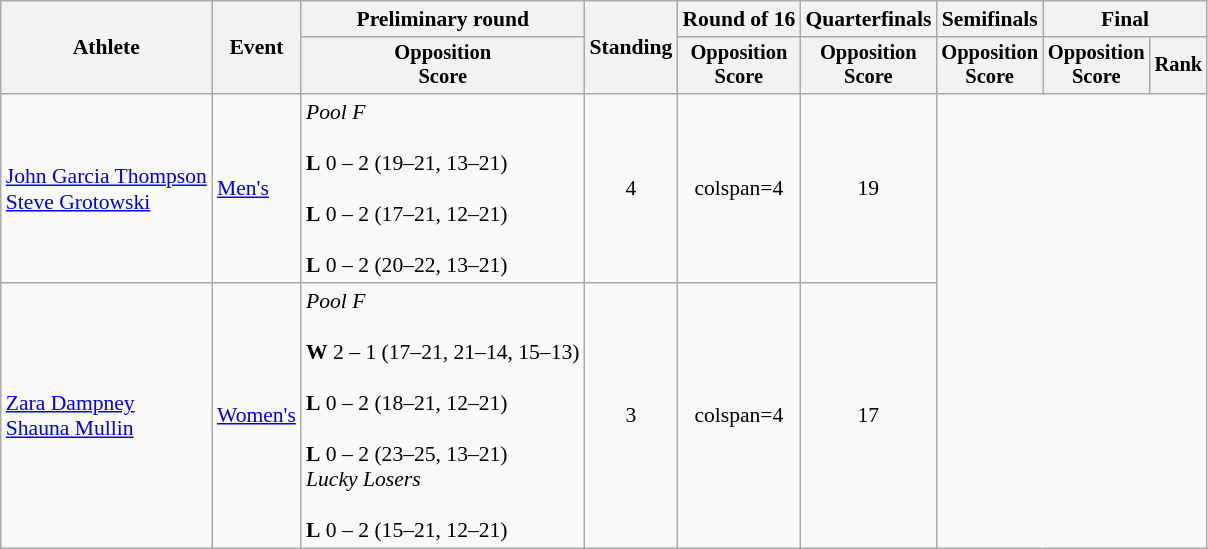<table class=wikitable style="text-align:center; font-size:90%">
<tr>
<th rowspan="2">Athlete</th>
<th rowspan="2">Event</th>
<th>Preliminary round</th>
<th rowspan="2">Standing</th>
<th>Round of 16</th>
<th>Quarterfinals</th>
<th>Semifinals</th>
<th colspan=2>Final</th>
</tr>
<tr style="font-size:95%">
<th>Opposition<br>Score</th>
<th>Opposition<br>Score</th>
<th>Opposition<br>Score</th>
<th>Opposition<br>Score</th>
<th>Opposition<br>Score</th>
<th>Rank</th>
</tr>
<tr>
<td style="text-align:left;"><a href='#'>John Garcia Thompson</a><br><a href='#'>Steve Grotowski</a></td>
<td style="text-align:left;"><a href='#'>Men's</a></td>
<td style="text-align:left;"><em>Pool F</em><br><br><strong>L</strong> 0 – 2 (19–21, 13–21)<br><br><strong>L</strong> 0 – 2 (17–21, 12–21)<br><br><strong>L</strong> 0 – 2 (20–22, 13–21)</td>
<td>4</td>
<td>colspan=4 </td>
<td>19</td>
</tr>
<tr>
<td style="text-align:left;"><a href='#'>Zara Dampney</a> <br><a href='#'>Shauna Mullin</a></td>
<td style="text-align:left;"><a href='#'>Women's</a></td>
<td style="text-align:left;"><em>Pool F</em><br><br><strong>W</strong> 2 – 1 (17–21, 21–14, 15–13)<br><br><strong>L</strong> 0 – 2 (18–21, 12–21)<br><br><strong>L</strong> 0 – 2 (23–25, 13–21)<br><em>Lucky Losers</em><br><br><strong>L</strong> 0 – 2 (15–21, 12–21)</td>
<td>3</td>
<td>colspan=4 </td>
<td>17</td>
</tr>
</table>
